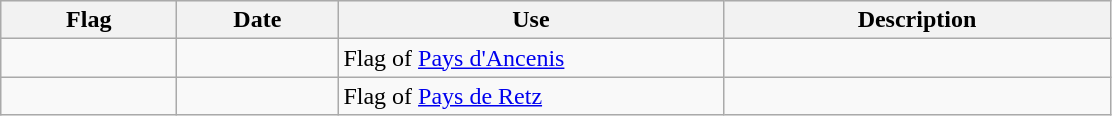<table class="wikitable">
<tr style="background:#efefef;">
<th style="width:110px;">Flag</th>
<th style="width:100px;">Date</th>
<th style="width:250px;">Use</th>
<th style="width:250px;">Description</th>
</tr>
<tr>
<td></td>
<td></td>
<td>Flag of <a href='#'>Pays d'Ancenis</a></td>
<td></td>
</tr>
<tr>
<td><br> </td>
<td></td>
<td>Flag of <a href='#'>Pays de Retz</a></td>
<td></td>
</tr>
</table>
